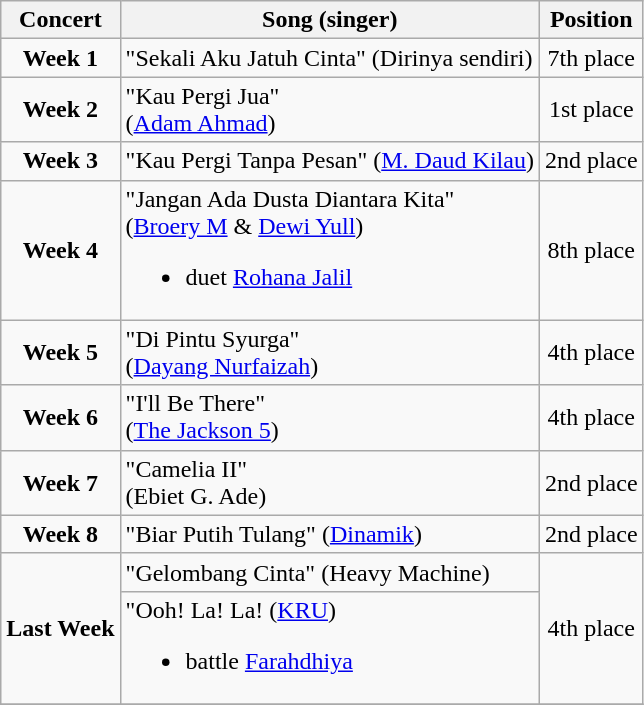<table class="wikitable">
<tr>
<th>Concert</th>
<th>Song (singer)</th>
<th>Position</th>
</tr>
<tr>
<td align="center"><strong>Week 1</strong></td>
<td>"Sekali Aku Jatuh Cinta" (Dirinya sendiri)</td>
<td align="center">7th place</td>
</tr>
<tr>
<td align="center"><strong>Week 2</strong></td>
<td>"Kau Pergi Jua" <br> (<a href='#'>Adam Ahmad</a>)</td>
<td align="center">1st place</td>
</tr>
<tr>
<td align="center"><strong>Week 3</strong></td>
<td>"Kau Pergi Tanpa Pesan" (<a href='#'>M. Daud Kilau</a>)</td>
<td align="center">2nd place</td>
</tr>
<tr>
<td align="center"><strong>Week 4</strong></td>
<td>"Jangan Ada Dusta Diantara Kita" <br> (<a href='#'>Broery M</a> & <a href='#'>Dewi Yull</a>)<br><ul><li>duet <a href='#'>Rohana Jalil</a></li></ul></td>
<td align="center">8th place</td>
</tr>
<tr>
<td align="center"><strong>Week 5</strong></td>
<td>"Di Pintu Syurga" <br> (<a href='#'>Dayang Nurfaizah</a>)</td>
<td align="center">4th place</td>
</tr>
<tr>
<td align="center"><strong>Week 6</strong></td>
<td>"I'll Be There" <br> (<a href='#'>The Jackson 5</a>)</td>
<td align="center">4th place</td>
</tr>
<tr>
<td align="center"><strong>Week 7</strong></td>
<td>"Camelia II" <br> (Ebiet G. Ade)</td>
<td align="center">2nd place</td>
</tr>
<tr>
<td align="center"><strong>Week 8</strong></td>
<td>"Biar Putih Tulang" (<a href='#'>Dinamik</a>)</td>
<td align="center">2nd place</td>
</tr>
<tr>
<td rowspan="2" align="center"><strong>Last Week</strong></td>
<td>"Gelombang Cinta" (Heavy Machine)</td>
<td rowspan="2" align="center">4th place</td>
</tr>
<tr>
<td>"Ooh! La! La! (<a href='#'>KRU</a>)<br><ul><li>battle <a href='#'>Farahdhiya</a></li></ul></td>
</tr>
<tr>
</tr>
</table>
